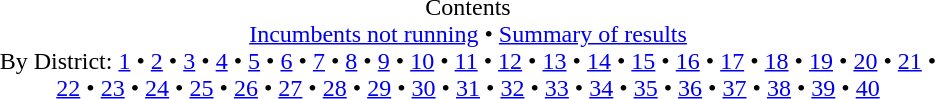<table class="toc" id="toc" summary="Contents" style="width:50%">
<tr>
<td align="center">Contents <br><a href='#'>Incumbents not running</a> • <a href='#'>Summary of results</a><br>By District: <a href='#'>1</a> • <a href='#'>2</a> • <a href='#'>3</a> • <a href='#'>4</a> • <a href='#'>5</a> • <a href='#'>6</a> • <a href='#'>7</a> • <a href='#'>8</a> • <a href='#'>9</a> • <a href='#'>10</a> • <a href='#'>11</a> • <a href='#'>12</a> • <a href='#'>13</a> • <a href='#'>14</a> • <a href='#'>15</a> • <a href='#'>16</a> • <a href='#'>17</a> • <a href='#'>18</a> • <a href='#'>19</a> • <a href='#'>20</a> • <a href='#'>21</a> • <a href='#'>22</a> • <a href='#'>23</a> • <a href='#'>24</a> • <a href='#'>25</a> • <a href='#'>26</a> • <a href='#'>27</a> • <a href='#'>28</a> • <a href='#'>29</a> • <a href='#'>30</a> • <a href='#'>31</a> • <a href='#'>32</a> • <a href='#'>33</a> • <a href='#'>34</a> • <a href='#'>35</a> • <a href='#'>36</a> • <a href='#'>37</a> • <a href='#'>38</a> • <a href='#'>39</a> • <a href='#'>40</a><br></td>
</tr>
</table>
